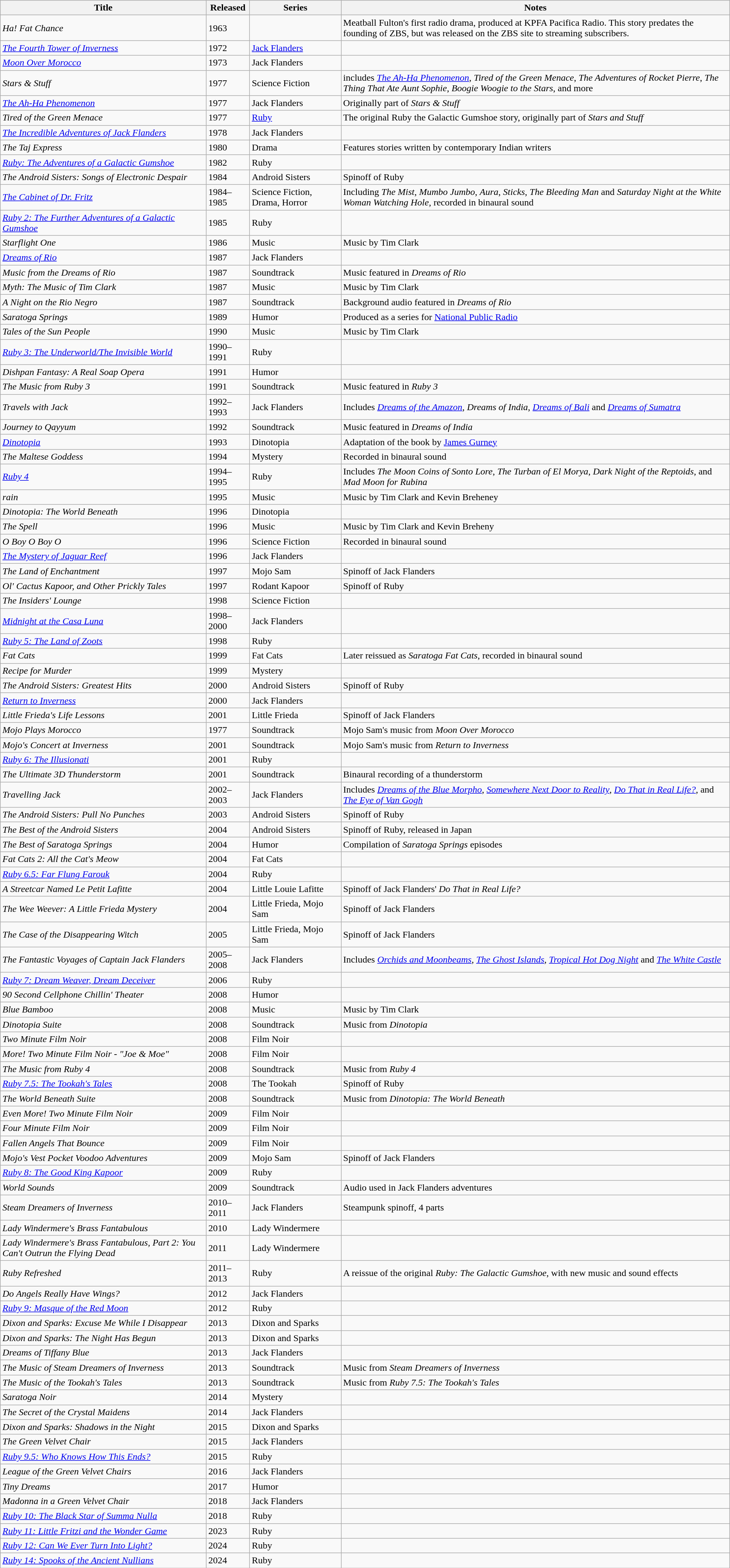<table class="wikitable sortable" id="noveltable">
<tr>
<th>Title</th>
<th>Released</th>
<th>Series</th>
<th>Notes</th>
</tr>
<tr>
<td><em>Ha! Fat Chance</em></td>
<td>1963</td>
<td></td>
<td>Meatball Fulton's first radio drama, produced at KPFA Pacifica Radio. This story predates the founding of ZBS, but was released on the ZBS site to streaming subscribers.</td>
</tr>
<tr>
<td><em><a href='#'>The Fourth Tower of Inverness</a></em></td>
<td>1972</td>
<td><a href='#'>Jack Flanders</a></td>
<td></td>
</tr>
<tr>
<td><em><a href='#'>Moon Over Morocco</a></em></td>
<td>1973</td>
<td>Jack Flanders</td>
<td></td>
</tr>
<tr>
<td><em>Stars & Stuff</em></td>
<td>1977</td>
<td>Science Fiction</td>
<td>includes <em><a href='#'>The Ah-Ha Phenomenon</a></em>, <em>Tired of the Green Menace</em>, <em>The Adventures of Rocket Pierre</em>, <em>The Thing That Ate Aunt Sophie</em>, <em>Boogie Woogie to the Stars</em>, and more</td>
</tr>
<tr>
<td><em><a href='#'>The Ah-Ha Phenomenon</a></em></td>
<td>1977</td>
<td>Jack Flanders</td>
<td>Originally part of <em>Stars & Stuff</em></td>
</tr>
<tr>
<td><em>Tired of the Green Menace</em></td>
<td>1977</td>
<td><a href='#'>Ruby</a></td>
<td>The original Ruby the Galactic Gumshoe story, originally part of <em>Stars and Stuff</em></td>
</tr>
<tr>
<td><em><a href='#'>The Incredible Adventures of Jack Flanders</a></em></td>
<td>1978</td>
<td>Jack Flanders</td>
<td></td>
</tr>
<tr>
<td><em>The Taj Express</em></td>
<td>1980</td>
<td>Drama</td>
<td>Features stories written by contemporary Indian writers</td>
</tr>
<tr>
<td><em><a href='#'>Ruby: The Adventures of a Galactic Gumshoe</a></em></td>
<td>1982</td>
<td>Ruby</td>
<td></td>
</tr>
<tr>
<td><em>The Android Sisters: Songs of Electronic Despair</em></td>
<td>1984</td>
<td>Android Sisters</td>
<td>Spinoff of Ruby</td>
</tr>
<tr>
<td><em><a href='#'>The Cabinet of Dr. Fritz</a></em></td>
<td>1984–1985</td>
<td>Science Fiction, Drama, Horror</td>
<td>Including <em>The Mist</em>, <em>Mumbo Jumbo</em>, <em>Aura</em>, <em>Sticks</em>, <em>The Bleeding Man</em> and <em>Saturday Night at the White Woman Watching Hole,</em> recorded in binaural sound</td>
</tr>
<tr>
<td><em><a href='#'>Ruby 2: The Further Adventures of a Galactic Gumshoe</a></em></td>
<td>1985</td>
<td>Ruby</td>
<td></td>
</tr>
<tr>
<td><em>Starflight One</em></td>
<td>1986</td>
<td>Music</td>
<td>Music by Tim Clark</td>
</tr>
<tr>
<td><em><a href='#'>Dreams of Rio</a></em></td>
<td>1987</td>
<td>Jack Flanders</td>
<td></td>
</tr>
<tr>
<td><em>Music from the Dreams of Rio</em></td>
<td>1987</td>
<td>Soundtrack</td>
<td>Music featured in <em>Dreams of Rio</em></td>
</tr>
<tr>
<td><em>Myth: The Music of Tim Clark</em></td>
<td>1987</td>
<td>Music</td>
<td>Music by Tim Clark</td>
</tr>
<tr>
<td><em>A Night on the Rio Negro</em></td>
<td>1987</td>
<td>Soundtrack</td>
<td>Background audio featured in <em>Dreams of Rio</em></td>
</tr>
<tr>
<td><em>Saratoga Springs</em></td>
<td>1989</td>
<td>Humor</td>
<td>Produced as a series for <a href='#'>National Public Radio</a></td>
</tr>
<tr>
<td><em>Tales of the Sun People</em></td>
<td>1990</td>
<td>Music</td>
<td>Music by Tim Clark</td>
</tr>
<tr>
<td><em><a href='#'>Ruby 3: The Underworld/The Invisible World</a></em></td>
<td>1990–1991</td>
<td>Ruby</td>
<td></td>
</tr>
<tr>
<td><em>Dishpan Fantasy: A Real Soap Opera</em></td>
<td>1991</td>
<td>Humor</td>
<td></td>
</tr>
<tr>
<td><em>The Music from Ruby 3</em></td>
<td>1991</td>
<td>Soundtrack</td>
<td>Music featured in <em>Ruby 3</em></td>
</tr>
<tr>
<td><em>Travels with Jack</em></td>
<td>1992–1993</td>
<td>Jack Flanders</td>
<td>Includes <em><a href='#'>Dreams of the Amazon</a></em>, <em>Dreams of India</em>, <em><a href='#'>Dreams of Bali</a></em> and <em><a href='#'>Dreams of Sumatra</a></em></td>
</tr>
<tr>
<td><em>Journey to Qayyum</em></td>
<td>1992</td>
<td>Soundtrack</td>
<td>Music featured in <em>Dreams of India</em></td>
</tr>
<tr>
<td><em><a href='#'>Dinotopia</a></em></td>
<td>1993</td>
<td>Dinotopia</td>
<td>Adaptation of the book by <a href='#'>James Gurney</a></td>
</tr>
<tr>
<td><em>The Maltese Goddess</em></td>
<td>1994</td>
<td>Mystery</td>
<td>Recorded in binaural sound</td>
</tr>
<tr>
<td><em><a href='#'>Ruby 4</a></em></td>
<td>1994–1995</td>
<td>Ruby</td>
<td>Includes <em>The Moon Coins of Sonto Lore</em>, <em>The Turban of El Morya</em>, <em>Dark Night of the Reptoids</em>, and <em>Mad Moon for Rubina</em></td>
</tr>
<tr>
<td><em>rain</em></td>
<td>1995</td>
<td>Music</td>
<td>Music by Tim Clark and Kevin Breheney</td>
</tr>
<tr>
<td><em>Dinotopia: The World Beneath</em></td>
<td>1996</td>
<td>Dinotopia</td>
<td></td>
</tr>
<tr>
<td><em>The Spell</em></td>
<td>1996</td>
<td>Music</td>
<td>Music by Tim Clark and Kevin Breheny</td>
</tr>
<tr>
<td><em>O Boy O Boy O</em></td>
<td>1996</td>
<td>Science Fiction</td>
<td>Recorded in binaural sound</td>
</tr>
<tr>
<td><em><a href='#'>The Mystery of Jaguar Reef</a></em></td>
<td>1996</td>
<td>Jack Flanders</td>
<td></td>
</tr>
<tr>
<td><em>The Land of Enchantment</em></td>
<td>1997</td>
<td>Mojo Sam</td>
<td>Spinoff of Jack Flanders</td>
</tr>
<tr>
<td><em>Ol' Cactus Kapoor, and Other Prickly Tales</em></td>
<td>1997</td>
<td>Rodant Kapoor</td>
<td>Spinoff of Ruby</td>
</tr>
<tr>
<td><em>The Insiders' Lounge</em></td>
<td>1998</td>
<td>Science Fiction</td>
<td></td>
</tr>
<tr>
<td><em><a href='#'>Midnight at the Casa Luna</a></em></td>
<td>1998–2000</td>
<td>Jack Flanders</td>
<td></td>
</tr>
<tr>
<td><em><a href='#'>Ruby 5: The Land of Zoots</a></em></td>
<td>1998</td>
<td>Ruby</td>
<td></td>
</tr>
<tr>
<td><em>Fat Cats</em></td>
<td>1999</td>
<td>Fat Cats</td>
<td>Later reissued as <em>Saratoga Fat Cats</em>, recorded in binaural sound</td>
</tr>
<tr>
<td><em>Recipe for Murder</em></td>
<td>1999</td>
<td>Mystery</td>
<td></td>
</tr>
<tr>
<td><em>The Android Sisters: Greatest Hits</em></td>
<td>2000</td>
<td>Android Sisters</td>
<td>Spinoff of Ruby</td>
</tr>
<tr>
<td><em><a href='#'>Return to Inverness</a></em></td>
<td>2000</td>
<td>Jack Flanders</td>
<td></td>
</tr>
<tr>
<td><em>Little Frieda's Life Lessons</em></td>
<td>2001</td>
<td>Little Frieda</td>
<td>Spinoff of Jack Flanders</td>
</tr>
<tr>
<td><em>Mojo Plays Morocco</em></td>
<td>1977</td>
<td>Soundtrack</td>
<td>Mojo Sam's music from <em>Moon Over Morocco</em></td>
</tr>
<tr>
<td><em>Mojo's Concert at Inverness</em></td>
<td>2001</td>
<td>Soundtrack</td>
<td>Mojo Sam's music from <em>Return to Inverness</em></td>
</tr>
<tr>
<td><em><a href='#'>Ruby 6: The Illusionati</a></em></td>
<td>2001</td>
<td>Ruby</td>
<td></td>
</tr>
<tr>
<td><em>The Ultimate 3D Thunderstorm</em></td>
<td>2001</td>
<td>Soundtrack</td>
<td>Binaural recording of a thunderstorm</td>
</tr>
<tr>
<td><em>Travelling Jack</em></td>
<td>2002–2003</td>
<td>Jack Flanders</td>
<td>Includes <em><a href='#'>Dreams of the Blue Morpho</a></em>, <em><a href='#'>Somewhere Next Door to Reality</a></em>, <em><a href='#'>Do That in Real Life?</a></em>, and <em><a href='#'>The Eye of Van Gogh</a></em></td>
</tr>
<tr>
<td><em>The Android Sisters: Pull No Punches</em></td>
<td>2003</td>
<td>Android Sisters</td>
<td>Spinoff of Ruby</td>
</tr>
<tr>
<td><em>The Best of the Android Sisters</em></td>
<td>2004</td>
<td>Android Sisters</td>
<td>Spinoff of Ruby, released in Japan</td>
</tr>
<tr>
<td><em>The Best of Saratoga Springs</em></td>
<td>2004</td>
<td>Humor</td>
<td>Compilation of <em>Saratoga Springs</em> episodes</td>
</tr>
<tr>
<td><em>Fat Cats 2: All the Cat's Meow</em></td>
<td>2004</td>
<td>Fat Cats</td>
<td></td>
</tr>
<tr>
<td><em><a href='#'>Ruby 6.5: Far Flung Farouk</a></em></td>
<td>2004</td>
<td>Ruby</td>
<td></td>
</tr>
<tr>
<td><em>A Streetcar Named Le Petit Lafitte</em></td>
<td>2004</td>
<td>Little Louie Lafitte</td>
<td>Spinoff of Jack Flanders' <em>Do That in Real Life?</em></td>
</tr>
<tr>
<td><em>The Wee Weever: A Little Frieda Mystery</em></td>
<td>2004</td>
<td>Little Frieda, Mojo Sam</td>
<td>Spinoff of Jack Flanders</td>
</tr>
<tr>
<td><em>The Case of the Disappearing Witch</em></td>
<td>2005</td>
<td>Little Frieda, Mojo Sam</td>
<td>Spinoff of Jack Flanders</td>
</tr>
<tr>
<td><em>The Fantastic Voyages of Captain Jack Flanders</em></td>
<td>2005–2008</td>
<td>Jack Flanders</td>
<td>Includes <em><a href='#'>Orchids and Moonbeams</a></em>, <em><a href='#'>The Ghost Islands</a></em>, <em><a href='#'>Tropical Hot Dog Night</a></em> and <em><a href='#'>The White Castle</a></em></td>
</tr>
<tr>
<td><em><a href='#'>Ruby 7: Dream Weaver, Dream Deceiver</a></em></td>
<td>2006</td>
<td>Ruby</td>
<td></td>
</tr>
<tr>
<td><em>90 Second Cellphone Chillin' Theater</em></td>
<td>2008</td>
<td>Humor</td>
<td></td>
</tr>
<tr>
<td><em>Blue Bamboo</em></td>
<td>2008</td>
<td>Music</td>
<td>Music by Tim Clark</td>
</tr>
<tr>
<td><em>Dinotopia Suite</em></td>
<td>2008</td>
<td>Soundtrack</td>
<td>Music from <em>Dinotopia</em></td>
</tr>
<tr>
<td><em>Two Minute Film Noir</em></td>
<td>2008</td>
<td>Film Noir</td>
<td></td>
</tr>
<tr>
<td><em>More! Two Minute Film Noir - "Joe & Moe"</em></td>
<td>2008</td>
<td>Film Noir</td>
<td></td>
</tr>
<tr>
<td><em>The Music from Ruby 4</em></td>
<td>2008</td>
<td>Soundtrack</td>
<td>Music from <em>Ruby 4</em></td>
</tr>
<tr>
<td><em><a href='#'>Ruby 7.5: The Tookah's Tales</a></em></td>
<td>2008</td>
<td>The Tookah</td>
<td>Spinoff of Ruby</td>
</tr>
<tr>
<td><em>The World Beneath Suite</em></td>
<td>2008</td>
<td>Soundtrack</td>
<td>Music from <em>Dinotopia: The World Beneath</em></td>
</tr>
<tr>
<td><em>Even More! Two Minute Film Noir</em></td>
<td>2009</td>
<td>Film Noir</td>
<td></td>
</tr>
<tr>
<td><em>Four Minute Film Noir</em></td>
<td>2009</td>
<td>Film Noir</td>
<td></td>
</tr>
<tr>
<td><em>Fallen Angels That Bounce</em></td>
<td>2009</td>
<td>Film Noir</td>
<td></td>
</tr>
<tr>
<td><em>Mojo's Vest Pocket Voodoo Adventures</em></td>
<td>2009</td>
<td>Mojo Sam</td>
<td>Spinoff of Jack Flanders</td>
</tr>
<tr>
<td><em><a href='#'>Ruby 8: The Good King Kapoor</a></em></td>
<td>2009</td>
<td>Ruby</td>
<td></td>
</tr>
<tr>
<td><em>World Sounds</em></td>
<td>2009</td>
<td>Soundtrack</td>
<td>Audio used in Jack Flanders adventures</td>
</tr>
<tr>
<td><em>Steam Dreamers of Inverness</em></td>
<td>2010–2011</td>
<td>Jack Flanders</td>
<td>Steampunk spinoff, 4 parts</td>
</tr>
<tr>
<td><em>Lady Windermere's Brass Fantabulous</em></td>
<td>2010</td>
<td>Lady Windermere</td>
<td></td>
</tr>
<tr>
<td><em>Lady Windermere's Brass Fantabulous, Part 2: You Can't Outrun the Flying Dead</em></td>
<td>2011</td>
<td>Lady Windermere</td>
<td></td>
</tr>
<tr>
<td><em>Ruby Refreshed</em></td>
<td>2011–2013</td>
<td>Ruby</td>
<td>A reissue of the original <em>Ruby: The Galactic Gumshoe</em>, with new music and sound effects</td>
</tr>
<tr>
<td><em>Do Angels Really Have Wings?</em></td>
<td>2012</td>
<td>Jack Flanders</td>
<td></td>
</tr>
<tr>
<td><em><a href='#'>Ruby 9: Masque of the Red Moon</a></em></td>
<td>2012</td>
<td>Ruby</td>
<td></td>
</tr>
<tr>
<td><em>Dixon and Sparks: Excuse Me While I Disappear</em></td>
<td>2013</td>
<td>Dixon and Sparks</td>
<td></td>
</tr>
<tr>
<td><em>Dixon and Sparks: The Night Has Begun</em></td>
<td>2013</td>
<td>Dixon and Sparks</td>
<td></td>
</tr>
<tr>
<td><em>Dreams of Tiffany Blue</em></td>
<td>2013</td>
<td>Jack Flanders</td>
<td></td>
</tr>
<tr>
<td><em>The Music of Steam Dreamers of Inverness</em></td>
<td>2013</td>
<td>Soundtrack</td>
<td>Music from <em>Steam Dreamers of Inverness</em></td>
</tr>
<tr>
<td><em>The Music of the Tookah's Tales</em></td>
<td>2013</td>
<td>Soundtrack</td>
<td>Music from <em>Ruby 7.5: The Tookah's Tales</em></td>
</tr>
<tr>
<td><em>Saratoga Noir</em></td>
<td>2014</td>
<td>Mystery</td>
<td></td>
</tr>
<tr>
<td><em>The Secret of the Crystal Maidens</em></td>
<td>2014</td>
<td>Jack Flanders</td>
<td></td>
</tr>
<tr>
<td><em>Dixon and Sparks: Shadows in the Night</em></td>
<td>2015</td>
<td>Dixon and Sparks</td>
<td></td>
</tr>
<tr>
<td><em>The Green Velvet Chair</em></td>
<td>2015</td>
<td>Jack Flanders</td>
<td></td>
</tr>
<tr>
<td><em><a href='#'>Ruby 9.5: Who Knows How This Ends?</a></em></td>
<td>2015</td>
<td>Ruby</td>
<td></td>
</tr>
<tr>
<td><em>League of the Green Velvet Chairs</em></td>
<td>2016</td>
<td>Jack Flanders</td>
<td></td>
</tr>
<tr>
<td><em>Tiny Dreams</em></td>
<td>2017</td>
<td>Humor</td>
<td></td>
</tr>
<tr>
<td><em>Madonna in a Green Velvet Chair</em></td>
<td>2018</td>
<td>Jack Flanders</td>
<td></td>
</tr>
<tr>
<td><em><a href='#'>Ruby 10: The Black Star of Summa Nulla</a></em></td>
<td>2018</td>
<td>Ruby</td>
<td></td>
</tr>
<tr>
<td><em><a href='#'>Ruby 11: Little Fritzi and the Wonder Game</a></em></td>
<td>2023</td>
<td>Ruby</td>
<td></td>
</tr>
<tr>
<td><em><a href='#'>Ruby 12: Can We Ever Turn Into Light?</a></em></td>
<td>2024</td>
<td>Ruby</td>
<td></td>
</tr>
<tr>
<td><em><a href='#'>Ruby 14: Spooks of the Ancient Nullians</a></em></td>
<td>2024</td>
<td>Ruby</td>
<td></td>
</tr>
</table>
